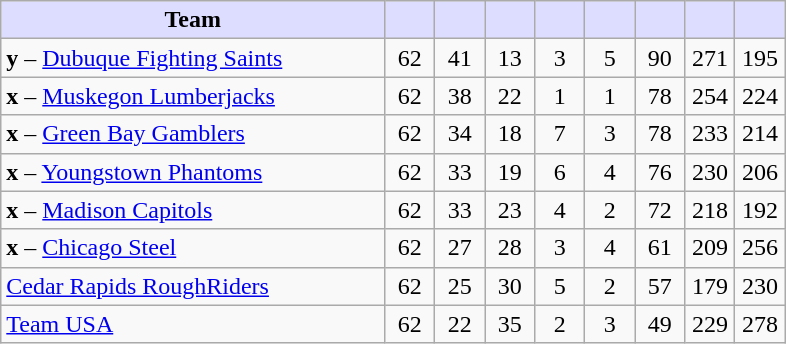<table class="wikitable" style="text-align:center">
<tr>
<th style="background:#ddf; width:46%;">Team</th>
<th style="background:#ddf; width:6%;"></th>
<th style="background:#ddf; width:6%;"></th>
<th style="background:#ddf; width:6%;"></th>
<th style="background:#ddf; width:6%;"></th>
<th style="background:#ddf; width:6%;"></th>
<th style="background:#ddf; width:6%;"></th>
<th style="background:#ddf; width:6%;"></th>
<th style="background:#ddf; width:6%;"></th>
</tr>
<tr>
<td align=left><strong>y</strong> – <a href='#'>Dubuque Fighting Saints</a></td>
<td>62</td>
<td>41</td>
<td>13</td>
<td>3</td>
<td>5</td>
<td>90</td>
<td>271</td>
<td>195</td>
</tr>
<tr>
<td align=left><strong>x</strong> – <a href='#'>Muskegon Lumberjacks</a></td>
<td>62</td>
<td>38</td>
<td>22</td>
<td>1</td>
<td>1</td>
<td>78</td>
<td>254</td>
<td>224</td>
</tr>
<tr>
<td align=left><strong>x</strong> – <a href='#'>Green Bay Gamblers</a></td>
<td>62</td>
<td>34</td>
<td>18</td>
<td>7</td>
<td>3</td>
<td>78</td>
<td>233</td>
<td>214</td>
</tr>
<tr>
<td align=left><strong>x</strong> – <a href='#'>Youngstown Phantoms</a></td>
<td>62</td>
<td>33</td>
<td>19</td>
<td>6</td>
<td>4</td>
<td>76</td>
<td>230</td>
<td>206</td>
</tr>
<tr>
<td align=left><strong>x</strong> – <a href='#'>Madison Capitols</a></td>
<td>62</td>
<td>33</td>
<td>23</td>
<td>4</td>
<td>2</td>
<td>72</td>
<td>218</td>
<td>192</td>
</tr>
<tr>
<td align=left><strong>x</strong> – <a href='#'>Chicago Steel</a></td>
<td>62</td>
<td>27</td>
<td>28</td>
<td>3</td>
<td>4</td>
<td>61</td>
<td>209</td>
<td>256</td>
</tr>
<tr>
<td align=left><a href='#'>Cedar Rapids RoughRiders</a></td>
<td>62</td>
<td>25</td>
<td>30</td>
<td>5</td>
<td>2</td>
<td>57</td>
<td>179</td>
<td>230</td>
</tr>
<tr>
<td align=left><a href='#'>Team USA</a></td>
<td>62</td>
<td>22</td>
<td>35</td>
<td>2</td>
<td>3</td>
<td>49</td>
<td>229</td>
<td>278</td>
</tr>
</table>
